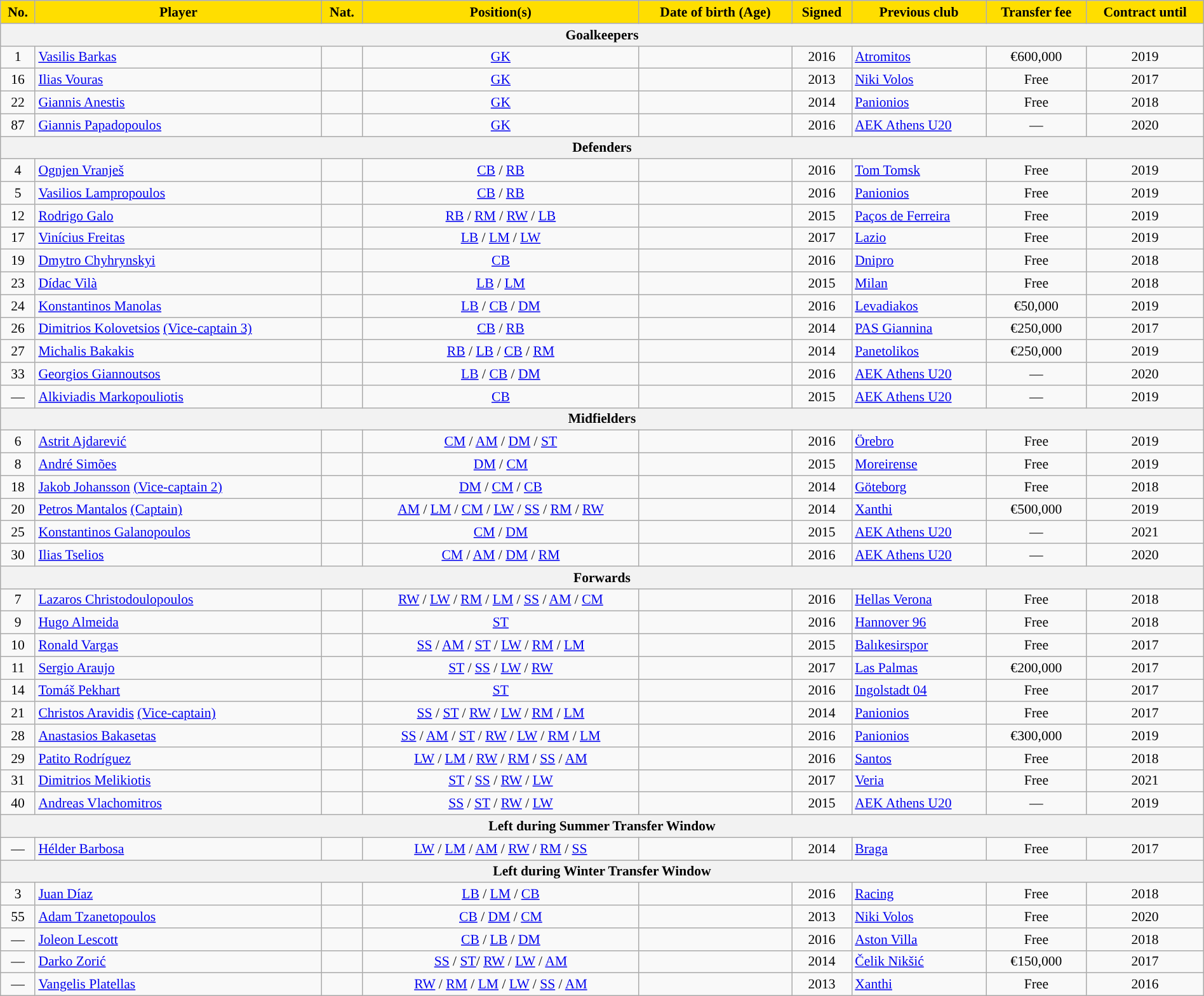<table class="wikitable" style="text-align:center; font-size:90%; width:100%">
<tr>
<th style="background:#FFDE00">No.</th>
<th style="background:#FFDE00">Player</th>
<th style="background:#FFDE00">Nat.</th>
<th style="background:#FFDE00">Position(s)</th>
<th style="background:#FFDE00">Date of birth (Age)</th>
<th style="background:#FFDE00">Signed</th>
<th style="background:#FFDE00">Previous club</th>
<th style="background:#FFDE00">Transfer fee</th>
<th style="background:#FFDE00">Contract until</th>
</tr>
<tr>
<th colspan="9">Goalkeepers</th>
</tr>
<tr>
<td>1</td>
<td align=left><a href='#'>Vasilis Barkas</a></td>
<td></td>
<td><a href='#'>GK</a></td>
<td></td>
<td>2016</td>
<td align=left> <a href='#'>Atromitos</a></td>
<td>€600,000</td>
<td>2019</td>
</tr>
<tr>
<td>16</td>
<td align=left><a href='#'>Ilias Vouras</a></td>
<td></td>
<td><a href='#'>GK</a></td>
<td></td>
<td>2013</td>
<td align=left> <a href='#'>Niki Volos</a></td>
<td>Free</td>
<td>2017</td>
</tr>
<tr>
<td>22</td>
<td align=left><a href='#'>Giannis Anestis</a></td>
<td></td>
<td><a href='#'>GK</a></td>
<td></td>
<td>2014</td>
<td align=left> <a href='#'>Panionios</a></td>
<td>Free</td>
<td>2018</td>
</tr>
<tr>
<td>87</td>
<td align=left><a href='#'>Giannis Papadopoulos</a></td>
<td></td>
<td><a href='#'>GK</a></td>
<td></td>
<td>2016</td>
<td align=left> <a href='#'>AEK Athens U20</a></td>
<td>—</td>
<td>2020</td>
</tr>
<tr>
<th colspan="9">Defenders</th>
</tr>
<tr>
<td>4</td>
<td align=left><a href='#'>Ognjen Vranješ</a></td>
<td></td>
<td><a href='#'>CB</a> / <a href='#'>RB</a></td>
<td></td>
<td>2016</td>
<td align=left> <a href='#'>Tom Tomsk</a></td>
<td>Free</td>
<td>2019</td>
</tr>
<tr>
<td>5</td>
<td align=left><a href='#'>Vasilios Lampropoulos</a></td>
<td></td>
<td><a href='#'>CB</a> / <a href='#'>RB</a></td>
<td></td>
<td>2016</td>
<td align=left> <a href='#'>Panionios</a></td>
<td>Free</td>
<td>2019</td>
</tr>
<tr>
<td>12</td>
<td align=left><a href='#'>Rodrigo Galo</a></td>
<td></td>
<td><a href='#'>RB</a> / <a href='#'>RM</a> / <a href='#'>RW</a> / <a href='#'>LB</a></td>
<td></td>
<td>2015</td>
<td align=left> <a href='#'>Paços de Ferreira</a></td>
<td>Free</td>
<td>2019</td>
</tr>
<tr>
<td>17</td>
<td align=left><a href='#'>Vinícius Freitas</a></td>
<td></td>
<td><a href='#'>LB</a> / <a href='#'>LM</a> / <a href='#'>LW</a></td>
<td></td>
<td>2017</td>
<td align=left> <a href='#'>Lazio</a></td>
<td>Free</td>
<td>2019</td>
</tr>
<tr>
<td>19</td>
<td align=left><a href='#'>Dmytro Chyhrynskyi</a></td>
<td></td>
<td><a href='#'>CB</a></td>
<td></td>
<td>2016</td>
<td align=left> <a href='#'>Dnipro</a></td>
<td>Free</td>
<td>2018</td>
</tr>
<tr>
<td>23</td>
<td align=left><a href='#'>Dídac Vilà</a></td>
<td></td>
<td><a href='#'>LB</a> / <a href='#'>LM</a></td>
<td></td>
<td>2015</td>
<td align=left> <a href='#'>Milan</a></td>
<td>Free</td>
<td>2018</td>
</tr>
<tr>
<td>24</td>
<td align=left><a href='#'>Konstantinos Manolas</a></td>
<td></td>
<td><a href='#'>LB</a> / <a href='#'>CB</a> / <a href='#'>DM</a></td>
<td></td>
<td>2016</td>
<td align=left> <a href='#'>Levadiakos</a></td>
<td>€50,000</td>
<td>2019</td>
</tr>
<tr>
<td>26</td>
<td align=left><a href='#'>Dimitrios Kolovetsios</a> <a href='#'>(Vice-captain 3)</a></td>
<td></td>
<td><a href='#'>CB</a> / <a href='#'>RB</a></td>
<td></td>
<td>2014</td>
<td align=left> <a href='#'>PAS Giannina</a></td>
<td>€250,000</td>
<td>2017</td>
</tr>
<tr>
<td>27</td>
<td align=left><a href='#'>Michalis Bakakis</a></td>
<td></td>
<td><a href='#'>RB</a> / <a href='#'>LB</a> / <a href='#'>CB</a> / <a href='#'>RM</a></td>
<td></td>
<td>2014</td>
<td align=left> <a href='#'>Panetolikos</a></td>
<td>€250,000</td>
<td>2019</td>
</tr>
<tr>
<td>33</td>
<td align=left><a href='#'>Georgios Giannoutsos</a></td>
<td></td>
<td><a href='#'>LB</a> / <a href='#'>CB</a> / <a href='#'>DM</a></td>
<td></td>
<td>2016</td>
<td align=left> <a href='#'>AEK Athens U20</a></td>
<td>—</td>
<td>2020</td>
</tr>
<tr>
<td>—</td>
<td align=left><a href='#'>Alkiviadis Markopouliotis</a></td>
<td></td>
<td><a href='#'>CB</a></td>
<td></td>
<td>2015</td>
<td align=left> <a href='#'>AEK Athens U20</a></td>
<td>—</td>
<td>2019</td>
</tr>
<tr>
<th colspan="9">Midfielders</th>
</tr>
<tr>
<td>6</td>
<td align=left><a href='#'>Astrit Ajdarević</a></td>
<td></td>
<td><a href='#'>CM</a> / <a href='#'>AM</a> / <a href='#'>DM</a> / <a href='#'>ST</a></td>
<td></td>
<td>2016</td>
<td align=left> <a href='#'>Örebro</a></td>
<td>Free</td>
<td>2019</td>
</tr>
<tr>
<td>8</td>
<td align=left><a href='#'>André Simões</a></td>
<td></td>
<td><a href='#'>DM</a> / <a href='#'>CM</a></td>
<td></td>
<td>2015</td>
<td align=left> <a href='#'>Moreirense</a></td>
<td>Free</td>
<td>2019</td>
</tr>
<tr>
<td>18</td>
<td align=left><a href='#'>Jakob Johansson</a> <a href='#'>(Vice-captain 2)</a></td>
<td></td>
<td><a href='#'>DM</a> / <a href='#'>CM</a> / <a href='#'>CB</a></td>
<td></td>
<td>2014</td>
<td align=left> <a href='#'>Göteborg</a></td>
<td>Free</td>
<td>2018</td>
</tr>
<tr>
<td>20</td>
<td align=left><a href='#'>Petros Mantalos</a> <a href='#'>(Captain)</a></td>
<td></td>
<td><a href='#'>AM</a> / <a href='#'>LM</a> / <a href='#'>CM</a> / <a href='#'>LW</a> / <a href='#'>SS</a> / <a href='#'>RM</a> / <a href='#'>RW</a></td>
<td></td>
<td>2014</td>
<td align=left> <a href='#'>Xanthi</a></td>
<td>€500,000</td>
<td>2019</td>
</tr>
<tr>
<td>25</td>
<td align=left><a href='#'>Konstantinos Galanopoulos</a></td>
<td></td>
<td><a href='#'>CM</a> / <a href='#'>DM</a></td>
<td></td>
<td>2015</td>
<td align=left> <a href='#'>AEK Athens U20</a></td>
<td>—</td>
<td>2021</td>
</tr>
<tr>
<td>30</td>
<td align=left><a href='#'>Ilias Tselios</a></td>
<td></td>
<td><a href='#'>CM</a> / <a href='#'>AM</a> / <a href='#'>DM</a> / <a href='#'>RM</a></td>
<td></td>
<td>2016</td>
<td align=left> <a href='#'>AEK Athens U20</a></td>
<td>—</td>
<td>2020</td>
</tr>
<tr>
<th colspan="9">Forwards</th>
</tr>
<tr>
<td>7</td>
<td align=left><a href='#'>Lazaros Christodoulopoulos</a></td>
<td></td>
<td><a href='#'>RW</a> / <a href='#'>LW</a> / <a href='#'>RM</a> / <a href='#'>LM</a> / <a href='#'>SS</a> / <a href='#'>AM</a> / <a href='#'>CM</a></td>
<td></td>
<td>2016</td>
<td align=left> <a href='#'>Hellas Verona</a></td>
<td>Free</td>
<td>2018</td>
</tr>
<tr>
<td>9</td>
<td align=left><a href='#'>Hugo Almeida</a></td>
<td></td>
<td><a href='#'>ST</a></td>
<td></td>
<td>2016</td>
<td align=left> <a href='#'>Hannover 96</a></td>
<td>Free</td>
<td>2018</td>
</tr>
<tr>
<td>10</td>
<td align=left><a href='#'>Ronald Vargas</a></td>
<td></td>
<td><a href='#'>SS</a> / <a href='#'>AM</a> / <a href='#'>ST</a> / <a href='#'>LW</a> / <a href='#'>RM</a> / <a href='#'>LM</a></td>
<td></td>
<td>2015</td>
<td align=left> <a href='#'>Balıkesirspor</a></td>
<td>Free</td>
<td>2017</td>
</tr>
<tr>
<td>11</td>
<td align=left><a href='#'>Sergio Araujo</a></td>
<td></td>
<td><a href='#'>ST</a> / <a href='#'>SS</a> / <a href='#'>LW</a> / <a href='#'>RW</a></td>
<td></td>
<td>2017</td>
<td align=left> <a href='#'>Las Palmas</a></td>
<td>€200,000</td>
<td>2017</td>
</tr>
<tr>
<td>14</td>
<td align=left><a href='#'>Tomáš Pekhart</a></td>
<td></td>
<td><a href='#'>ST</a></td>
<td></td>
<td>2016</td>
<td align=left> <a href='#'>Ingolstadt 04</a></td>
<td>Free</td>
<td>2017</td>
</tr>
<tr>
<td>21</td>
<td align=left><a href='#'>Christos Aravidis</a> <a href='#'>(Vice-captain)</a></td>
<td></td>
<td><a href='#'>SS</a> / <a href='#'>ST</a> / <a href='#'>RW</a> / <a href='#'>LW</a> / <a href='#'>RM</a> / <a href='#'>LM</a></td>
<td></td>
<td>2014</td>
<td align=left> <a href='#'>Panionios</a></td>
<td>Free</td>
<td>2017</td>
</tr>
<tr>
<td>28</td>
<td align=left><a href='#'>Anastasios Bakasetas</a></td>
<td></td>
<td><a href='#'>SS</a> / <a href='#'>AM</a> / <a href='#'>ST</a> / <a href='#'>RW</a> / <a href='#'>LW</a> / <a href='#'>RM</a> / <a href='#'>LM</a></td>
<td></td>
<td>2016</td>
<td align=left> <a href='#'>Panionios</a></td>
<td>€300,000</td>
<td>2019</td>
</tr>
<tr>
<td>29</td>
<td align=left><a href='#'>Patito Rodríguez</a></td>
<td></td>
<td><a href='#'>LW</a> / <a href='#'>LM</a> / <a href='#'>RW</a> / <a href='#'>RM</a> / <a href='#'>SS</a> / <a href='#'>AM</a></td>
<td></td>
<td>2016</td>
<td align=left> <a href='#'>Santos</a></td>
<td>Free</td>
<td>2018</td>
</tr>
<tr>
<td>31</td>
<td align=left><a href='#'>Dimitrios Melikiotis</a></td>
<td></td>
<td><a href='#'>ST</a> / <a href='#'>SS</a> / <a href='#'>RW</a> / <a href='#'>LW</a></td>
<td></td>
<td>2017</td>
<td align=left> <a href='#'>Veria</a></td>
<td>Free</td>
<td>2021</td>
</tr>
<tr>
<td>40</td>
<td align=left><a href='#'>Andreas Vlachomitros</a></td>
<td></td>
<td><a href='#'>SS</a> / <a href='#'>ST</a> / <a href='#'>RW</a> / <a href='#'>LW</a></td>
<td></td>
<td>2015</td>
<td align=left> <a href='#'>AEK Athens U20</a></td>
<td>—</td>
<td>2019</td>
</tr>
<tr>
<th colspan="9">Left during Summer Transfer Window</th>
</tr>
<tr>
<td>—</td>
<td align=left><a href='#'>Hélder Barbosa</a></td>
<td></td>
<td><a href='#'>LW</a> / <a href='#'>LM</a> / <a href='#'>AM</a> / <a href='#'>RW</a> / <a href='#'>RM</a> / <a href='#'>SS</a></td>
<td></td>
<td>2014</td>
<td align=left> <a href='#'>Braga</a></td>
<td>Free</td>
<td>2017</td>
</tr>
<tr>
<th colspan="9">Left during Winter Transfer Window</th>
</tr>
<tr>
<td>3</td>
<td align=left><a href='#'>Juan Díaz</a></td>
<td></td>
<td><a href='#'>LB</a> / <a href='#'>LM</a> / <a href='#'>CB</a></td>
<td></td>
<td>2016</td>
<td align=left> <a href='#'>Racing</a></td>
<td>Free</td>
<td>2018</td>
</tr>
<tr>
<td>55</td>
<td align=left><a href='#'>Adam Tzanetopoulos</a></td>
<td></td>
<td><a href='#'>CB</a> / <a href='#'>DM</a> / <a href='#'>CM</a></td>
<td></td>
<td>2013</td>
<td align=left> <a href='#'>Niki Volos</a></td>
<td>Free</td>
<td>2020</td>
</tr>
<tr>
<td>—</td>
<td align=left><a href='#'>Joleon Lescott</a></td>
<td></td>
<td><a href='#'>CB</a> / <a href='#'>LB</a>  / <a href='#'>DM</a></td>
<td></td>
<td>2016</td>
<td align=left> <a href='#'>Aston Villa</a></td>
<td>Free</td>
<td>2018</td>
</tr>
<tr>
<td>—</td>
<td align=left><a href='#'>Darko Zorić</a></td>
<td></td>
<td><a href='#'>SS</a> / <a href='#'>ST</a>/ <a href='#'>RW</a> / <a href='#'>LW</a> / <a href='#'>AM</a></td>
<td></td>
<td>2014</td>
<td align=left> <a href='#'>Čelik Nikšić</a></td>
<td>€150,000</td>
<td>2017</td>
</tr>
<tr>
<td>—</td>
<td align=left><a href='#'>Vangelis Platellas</a></td>
<td></td>
<td><a href='#'>RW</a> / <a href='#'>RM</a> / <a href='#'>LM</a> / <a href='#'>LW</a> / <a href='#'>SS</a> / <a href='#'>AM</a></td>
<td></td>
<td>2013</td>
<td align=left> <a href='#'>Xanthi</a></td>
<td>Free</td>
<td>2016</td>
</tr>
</table>
